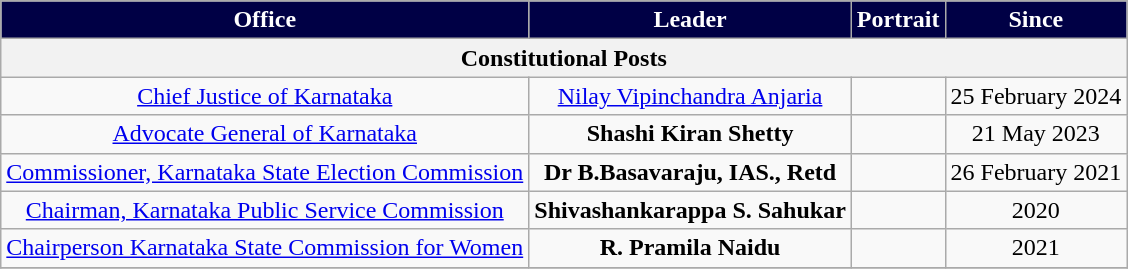<table class="wikitable" style="text-align:center">
<tr>
<th Style="background-color:#000045;color:white";>Office</th>
<th Style="background-color:#000045;color:white";>Leader</th>
<th Style="background-color:#000045;color:white";>Portrait</th>
<th Style="background-color:#000045;color:white";>Since</th>
</tr>
<tr>
<th colspan=4>Constitutional Posts</th>
</tr>
<tr>
<td><a href='#'>Chief Justice of Karnataka</a></td>
<td><a href='#'>Nilay Vipinchandra Anjaria</a></td>
<td></td>
<td>25 February 2024</td>
</tr>
<tr>
<td><a href='#'>Advocate General of Karnataka</a></td>
<td><strong>Shashi Kiran Shetty</strong></td>
<td></td>
<td>21 May 2023</td>
</tr>
<tr>
<td><a href='#'>Commissioner, Karnataka State Election Commission</a></td>
<td><strong>Dr B.Basavaraju, IAS., Retd</strong></td>
<td></td>
<td>26 February 2021</td>
</tr>
<tr>
<td><a href='#'>Chairman, Karnataka Public Service Commission</a></td>
<td><strong>Shivashankarappa S. Sahukar</strong></td>
<td></td>
<td>2020</td>
</tr>
<tr>
<td><a href='#'>Chairperson Karnataka State Commission for Women</a></td>
<td><strong>R. Pramila Naidu</strong></td>
<td></td>
<td>2021</td>
</tr>
<tr>
</tr>
</table>
